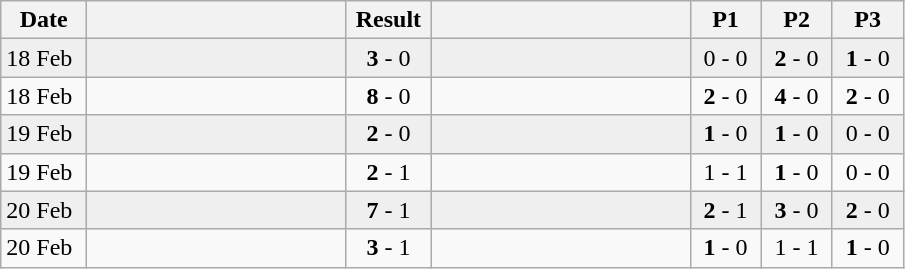<table class="wikitable">
<tr>
<th width=50px>Date</th>
<th width=165px></th>
<th width=50px>Result</th>
<th width=165px></th>
<th width=40px>P1</th>
<th width=40px>P2</th>
<th width=40px>P3</th>
</tr>
<tr bgcolor="#EFEFEF">
<td>18 Feb</td>
<td></td>
<td align="center"><strong>3</strong> - 0</td>
<td></td>
<td align="center">0 - 0</td>
<td align="center"><strong>2</strong> - 0</td>
<td align="center"><strong>1</strong> - 0</td>
</tr>
<tr>
<td>18 Feb</td>
<td></td>
<td align="center"><strong>8</strong> - 0</td>
<td></td>
<td align="center"><strong>2</strong> - 0</td>
<td align="center"><strong>4</strong> - 0</td>
<td align="center"><strong>2</strong> - 0</td>
</tr>
<tr bgcolor="#EFEFEF">
<td>19 Feb</td>
<td></td>
<td align="center"><strong>2</strong> - 0</td>
<td></td>
<td align="center"><strong>1</strong> - 0</td>
<td align="center"><strong>1</strong> - 0</td>
<td align="center">0 - 0</td>
</tr>
<tr>
<td>19 Feb</td>
<td></td>
<td align="center"><strong>2</strong> - 1</td>
<td></td>
<td align="center">1 - 1</td>
<td align="center"><strong>1</strong> - 0</td>
<td align="center">0 - 0</td>
</tr>
<tr bgcolor="#EFEFEF">
<td>20 Feb</td>
<td></td>
<td align="center"><strong>7</strong> - 1</td>
<td></td>
<td align="center"><strong>2</strong> - 1</td>
<td align="center"><strong>3</strong> - 0</td>
<td align="center"><strong>2</strong> - 0</td>
</tr>
<tr>
<td>20 Feb</td>
<td></td>
<td align="center"><strong>3</strong> - 1</td>
<td></td>
<td align="center"><strong>1</strong> - 0</td>
<td align="center">1 - 1</td>
<td align="center"><strong>1</strong> - 0</td>
</tr>
</table>
